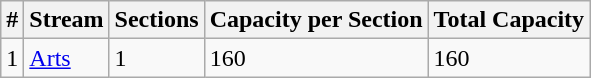<table class="wikitable">
<tr>
<th>#</th>
<th>Stream</th>
<th>Sections</th>
<th>Capacity per Section</th>
<th>Total Capacity</th>
</tr>
<tr>
<td>1</td>
<td><a href='#'>Arts</a></td>
<td>1</td>
<td>160</td>
<td>160</td>
</tr>
</table>
